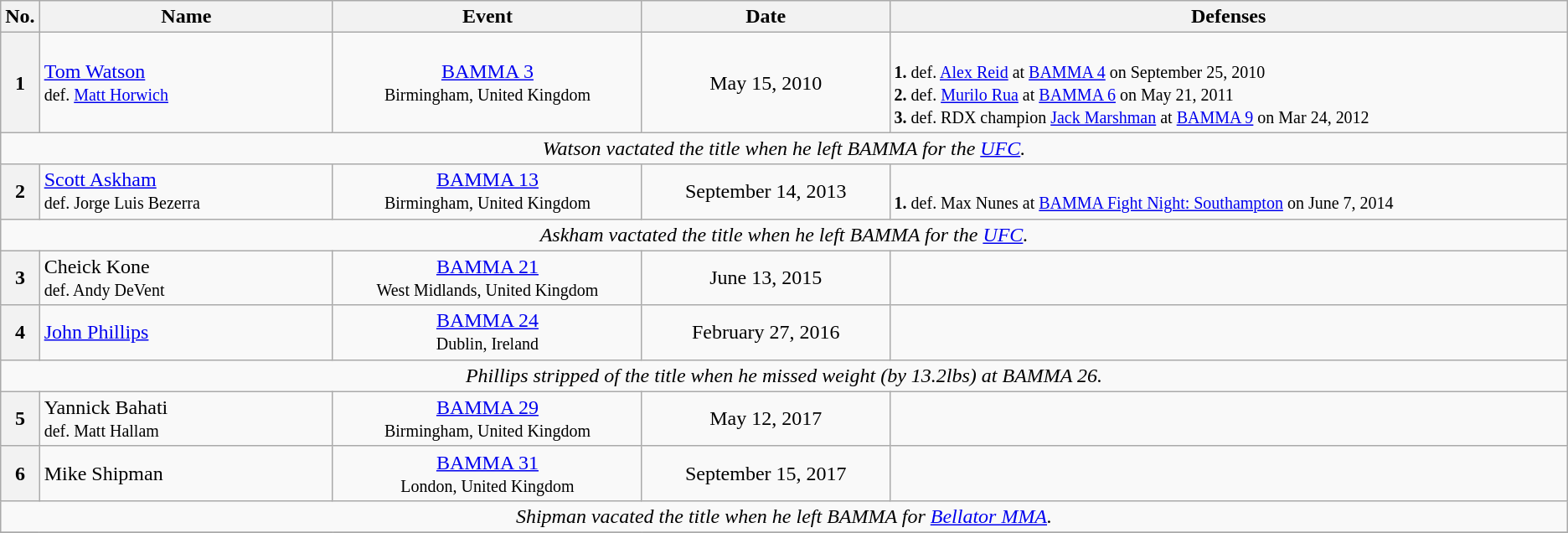<table class="wikitable">
<tr>
<th width=1%>No.</th>
<th width=19%>Name</th>
<th width=20%>Event</th>
<th width=16%>Date</th>
<th width=44%>Defenses</th>
</tr>
<tr>
<th>1</th>
<td align=left> <a href='#'>Tom Watson</a><br><small>def. <a href='#'>Matt Horwich</a></small></td>
<td align=center><a href='#'>BAMMA 3</a><br><small>Birmingham, United Kingdom</small></td>
<td align=center>May 15, 2010</td>
<td><br><small><strong>1.</strong> def. <a href='#'>Alex Reid</a> at <a href='#'>BAMMA 4</a> on September 25, 2010<br></small>
<small><strong>2.</strong> def. <a href='#'>Murilo Rua</a> at <a href='#'>BAMMA 6</a> on May 21, 2011<br></small>
<small><strong>3.</strong> def. RDX champion <a href='#'>Jack Marshman</a> at <a href='#'>BAMMA 9</a> on Mar 24, 2012<br></small></td>
</tr>
<tr>
<td align="center" colspan="5"><em>Watson vactated the title when he left BAMMA for the <a href='#'>UFC</a>.</em></td>
</tr>
<tr>
<th>2</th>
<td align=left> <a href='#'>Scott Askham</a><br><small>def. Jorge Luis Bezerra</small></td>
<td align=center><a href='#'>BAMMA 13</a><br><small>Birmingham, United Kingdom</small></td>
<td align=center>September 14, 2013</td>
<td><br><small><strong>1.</strong> def. Max Nunes at <a href='#'>BAMMA Fight Night: Southampton</a> on June 7, 2014<br></small></td>
</tr>
<tr>
<td align="center" colspan="5"><em>Askham vactated the title when he left BAMMA for the <a href='#'>UFC</a>.</em></td>
</tr>
<tr>
<th>3</th>
<td align=left> Cheick Kone<br><small>def. Andy DeVent</small></td>
<td align=center><a href='#'>BAMMA 21</a><br><small>West Midlands, United Kingdom</small></td>
<td align=center>June 13, 2015</td>
<td></td>
</tr>
<tr>
<th>4</th>
<td align=left> <a href='#'>John Phillips</a></td>
<td align=center><a href='#'>BAMMA 24</a><br><small>Dublin, Ireland</small></td>
<td align=center>February 27, 2016</td>
<td></td>
</tr>
<tr>
<td align="center" colspan="5"><em>Phillips stripped of the title when he missed weight (by 13.2lbs) at BAMMA 26.</em></td>
</tr>
<tr>
<th>5</th>
<td align=left> Yannick Bahati<br><small>def. Matt Hallam</small></td>
<td align=center><a href='#'>BAMMA 29</a><br><small>Birmingham, United Kingdom</small></td>
<td align=center>May 12, 2017</td>
<td></td>
</tr>
<tr>
<th>6</th>
<td align=left> Mike Shipman<br></td>
<td align=center><a href='#'>BAMMA 31</a><br><small>London, United Kingdom</small></td>
<td align=center>September 15, 2017</td>
<td></td>
</tr>
<tr>
<td align="center" colspan="5"><em>Shipman vacated the title when he left BAMMA for <a href='#'>Bellator MMA</a>.</em></td>
</tr>
<tr>
</tr>
</table>
